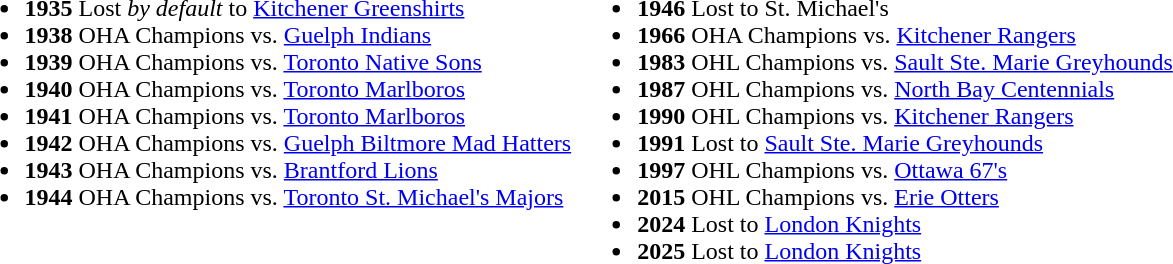<table>
<tr ---->
<td valign="top"><br><ul><li><strong>1935</strong> Lost <em>by default</em> to <a href='#'>Kitchener Greenshirts</a></li><li><strong>1938</strong> OHA Champions vs. <a href='#'>Guelph Indians</a></li><li><strong>1939</strong> OHA Champions vs. <a href='#'>Toronto Native Sons</a></li><li><strong>1940</strong> OHA Champions vs. <a href='#'>Toronto Marlboros</a></li><li><strong>1941</strong> OHA Champions vs. <a href='#'>Toronto Marlboros</a></li><li><strong>1942</strong> OHA Champions vs. <a href='#'>Guelph Biltmore Mad Hatters</a></li><li><strong>1943</strong> OHA Champions vs. <a href='#'>Brantford Lions</a></li><li><strong>1944</strong> OHA Champions vs. <a href='#'>Toronto St. Michael's Majors</a></li></ul></td>
<td valign="top"><br><ul><li><strong>1946</strong> Lost to St. Michael's</li><li><strong>1966</strong> OHA Champions vs. <a href='#'>Kitchener Rangers</a></li><li><strong>1983</strong> OHL Champions vs. <a href='#'>Sault Ste. Marie Greyhounds</a></li><li><strong>1987</strong> OHL Champions vs. <a href='#'>North Bay Centennials</a></li><li><strong>1990</strong> OHL Champions vs. <a href='#'>Kitchener Rangers</a></li><li><strong>1991</strong> Lost to <a href='#'>Sault Ste. Marie Greyhounds</a></li><li><strong>1997</strong> OHL Champions vs. <a href='#'>Ottawa 67's</a></li><li><strong>2015</strong> OHL Champions vs. <a href='#'>Erie Otters</a></li><li><strong>2024</strong> Lost to <a href='#'>London Knights</a></li><li><strong>2025</strong> Lost to <a href='#'>London Knights</a></li></ul></td>
</tr>
</table>
